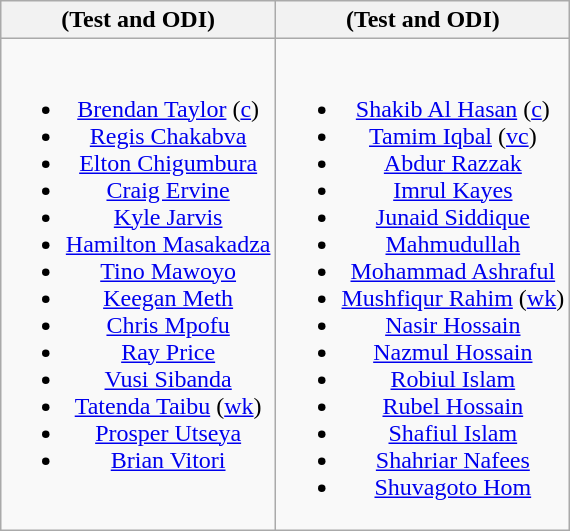<table class="wikitable" style="text-align:center; margin:0 auto">
<tr>
<th> (Test and ODI)</th>
<th> (Test and ODI)</th>
</tr>
<tr style="vertical-align:top">
<td><br><ul><li><a href='#'>Brendan Taylor</a> (<a href='#'>c</a>)</li><li><a href='#'>Regis Chakabva</a></li><li><a href='#'>Elton Chigumbura</a></li><li><a href='#'>Craig Ervine</a></li><li><a href='#'>Kyle Jarvis</a></li><li><a href='#'>Hamilton Masakadza</a></li><li><a href='#'>Tino Mawoyo</a></li><li><a href='#'>Keegan Meth</a></li><li><a href='#'>Chris Mpofu</a></li><li><a href='#'>Ray Price</a></li><li><a href='#'>Vusi Sibanda</a></li><li><a href='#'>Tatenda Taibu</a> (<a href='#'>wk</a>)</li><li><a href='#'>Prosper Utseya</a></li><li><a href='#'>Brian Vitori</a></li></ul></td>
<td><br><ul><li><a href='#'>Shakib Al Hasan</a> (<a href='#'>c</a>)</li><li><a href='#'>Tamim Iqbal</a> (<a href='#'>vc</a>)</li><li><a href='#'>Abdur Razzak</a></li><li><a href='#'>Imrul Kayes</a></li><li><a href='#'>Junaid Siddique</a></li><li><a href='#'>Mahmudullah</a></li><li><a href='#'>Mohammad Ashraful</a></li><li><a href='#'>Mushfiqur Rahim</a> (<a href='#'>wk</a>)</li><li><a href='#'>Nasir Hossain</a></li><li><a href='#'>Nazmul Hossain</a></li><li><a href='#'>Robiul Islam</a></li><li><a href='#'>Rubel Hossain</a></li><li><a href='#'>Shafiul Islam</a></li><li><a href='#'>Shahriar Nafees</a></li><li><a href='#'>Shuvagoto Hom</a></li></ul></td>
</tr>
</table>
